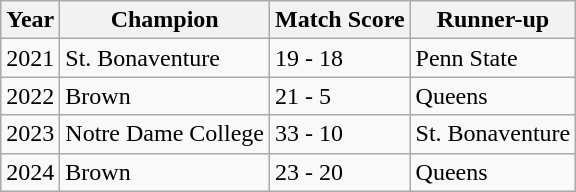<table class="wikitable">
<tr>
<th>Year</th>
<th>Champion</th>
<th>Match Score</th>
<th>Runner-up</th>
</tr>
<tr>
<td>2021</td>
<td>St. Bonaventure</td>
<td>19 - 18</td>
<td>Penn State</td>
</tr>
<tr>
<td>2022</td>
<td>Brown</td>
<td>21 - 5</td>
<td>Queens</td>
</tr>
<tr>
<td>2023</td>
<td>Notre Dame College</td>
<td>33 - 10</td>
<td>St. Bonaventure</td>
</tr>
<tr>
<td>2024</td>
<td>Brown</td>
<td>23 - 20</td>
<td>Queens</td>
</tr>
</table>
